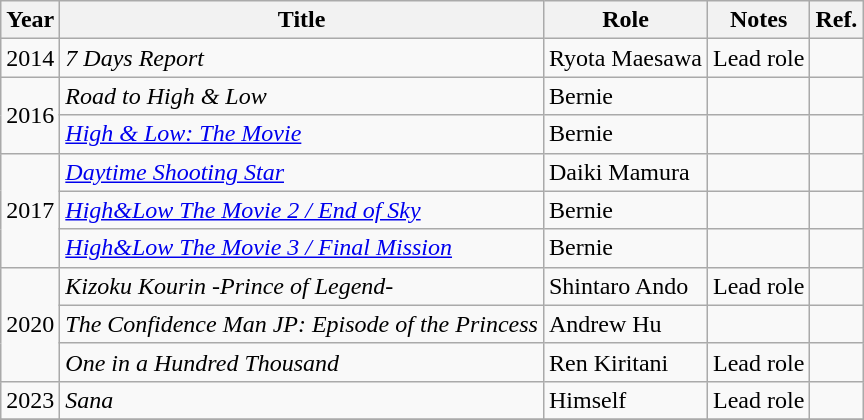<table class="wikitable">
<tr>
<th>Year</th>
<th>Title</th>
<th>Role</th>
<th>Notes</th>
<th>Ref.</th>
</tr>
<tr>
<td>2014</td>
<td><em>7 Days Report</em></td>
<td>Ryota Maesawa</td>
<td>Lead role</td>
<td></td>
</tr>
<tr>
<td rowspan="2">2016</td>
<td><em>Road to High & Low</em></td>
<td>Bernie</td>
<td></td>
<td></td>
</tr>
<tr>
<td><em><a href='#'>High & Low: The Movie</a></em></td>
<td>Bernie</td>
<td></td>
<td></td>
</tr>
<tr>
<td rowspan="3">2017</td>
<td><em><a href='#'>Daytime Shooting Star</a></em></td>
<td>Daiki Mamura</td>
<td></td>
<td></td>
</tr>
<tr>
<td><em><a href='#'>High&Low The Movie 2 / End of Sky</a></em></td>
<td>Bernie</td>
<td></td>
<td></td>
</tr>
<tr>
<td><em><a href='#'>High&Low The Movie 3 / Final Mission</a></em></td>
<td>Bernie</td>
<td></td>
<td></td>
</tr>
<tr>
<td rowspan="3">2020</td>
<td><em>Kizoku Kourin -Prince of Legend-</em></td>
<td>Shintaro Ando</td>
<td>Lead role</td>
<td></td>
</tr>
<tr>
<td><em>The Confidence Man JP: Episode of the Princess</em></td>
<td>Andrew Hu</td>
<td></td>
<td></td>
</tr>
<tr>
<td><em>One in a Hundred Thousand</em></td>
<td>Ren Kiritani</td>
<td>Lead role</td>
<td></td>
</tr>
<tr>
<td>2023</td>
<td><em>Sana</em></td>
<td>Himself</td>
<td>Lead role</td>
<td></td>
</tr>
<tr>
</tr>
</table>
